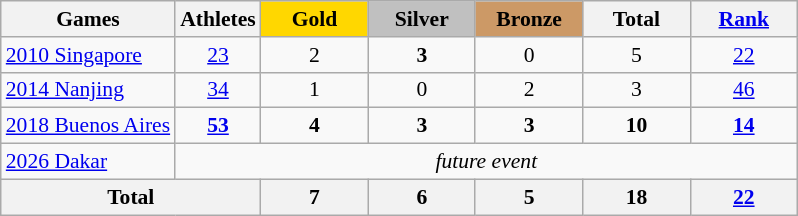<table class="wikitable" style="text-align:center; font-size:90%;">
<tr>
<th>Games</th>
<th>Athletes</th>
<td style="background:gold; width:4.5em; font-weight:bold;">Gold</td>
<td style="background:silver; width:4.5em; font-weight:bold;">Silver</td>
<td style="background:#cc9966; width:4.5em; font-weight:bold;">Bronze</td>
<th style="width:4.5em; font-weight:bold;">Total</th>
<th style="width:4.5em; font-weight:bold;"><a href='#'>Rank</a></th>
</tr>
<tr>
<td align=left> <a href='#'>2010 Singapore</a></td>
<td><a href='#'>23</a></td>
<td>2</td>
<td><strong>3</strong></td>
<td>0</td>
<td>5</td>
<td><a href='#'>22</a></td>
</tr>
<tr>
<td align=left> <a href='#'>2014 Nanjing</a></td>
<td><a href='#'>34</a></td>
<td>1</td>
<td>0</td>
<td>2</td>
<td>3</td>
<td><a href='#'>46</a></td>
</tr>
<tr>
<td align=left> <a href='#'>2018 Buenos Aires</a></td>
<td><strong><a href='#'>53</a></strong></td>
<td><strong>4</strong></td>
<td><strong>3</strong></td>
<td><strong>3</strong></td>
<td><strong>10</strong></td>
<td><a href='#'><strong>14</strong></a></td>
</tr>
<tr>
<td align=left> <a href='#'>2026 Dakar</a></td>
<td colspan=6; rowspan=1><em>future event</em></td>
</tr>
<tr>
<th colspan=2>Total</th>
<th>7</th>
<th>6</th>
<th>5</th>
<th>18</th>
<th><a href='#'>22</a></th>
</tr>
</table>
